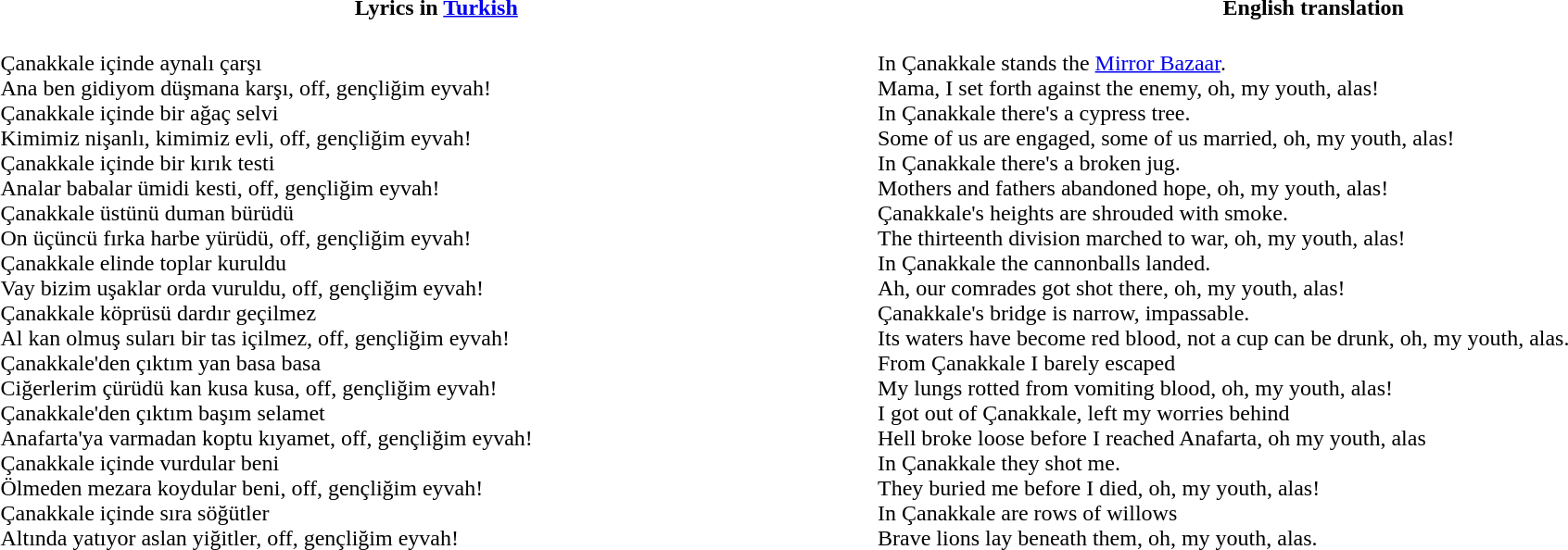<table valign="top" width="100%">
<tr>
<th>Lyrics in <a href='#'>Turkish</a></th>
<th>English translation</th>
</tr>
<tr>
<td width="50%"><br>Çanakkale içinde aynalı çarşı<br>
Ana ben gidiyom düşmana karşı, off, gençliğim eyvah!<br>Çanakkale içinde bir ağaç selvi<br>
Kimimiz nişanlı, kimimiz evli, off, gençliğim eyvah!<br>Çanakkale içinde bir kırık testi<br>
Analar babalar ümidi kesti, off, gençliğim eyvah!<br>Çanakkale üstünü duman bürüdü<br>
On üçüncü fırka harbe yürüdü, off, gençliğim eyvah!<br>Çanakkale elinde toplar kuruldu<br>
Vay bizim uşaklar orda vuruldu, off, gençliğim eyvah!<br>Çanakkale köprüsü dardır geçilmez<br>
Al kan olmuş suları bir tas içilmez, off, gençliğim eyvah!<br>Çanakkale'den çıktım yan basa basa<br>
Ciğerlerim çürüdü kan kusa kusa, off, gençliğim eyvah!<br>Çanakkale'den çıktım başım selamet<br>
Anafarta'ya varmadan koptu kıyamet, off, gençliğim eyvah!<br>Çanakkale içinde vurdular beni<br>
Ölmeden mezara koydular beni, off, gençliğim eyvah!<br>Çanakkale içinde sıra söğütler<br>
Altında yatıyor aslan yiğitler, off, gençliğim eyvah!</td>
<td width="50%"><br>In Çanakkale stands the <a href='#'>Mirror Bazaar</a>.<br>
Mama, I set forth against the enemy, oh, my youth, alas!<br>In Çanakkale there's a cypress tree.<br>
Some of us are engaged, some of us married, oh, my youth, alas!<br>In Çanakkale there's a broken jug.<br>
Mothers and fathers abandoned hope, oh, my youth, alas!<br>Çanakkale's heights are shrouded with smoke.<br>
The thirteenth division marched to war, oh, my youth, alas!<br>In Çanakkale the cannonballs landed.<br>
Ah, our comrades got shot there, oh, my youth, alas!<br>Çanakkale's bridge is narrow, impassable.<br>
Its waters have become red blood, not a cup can be drunk, oh, my youth, alas.<br>From Çanakkale I barely escaped<br>
My lungs rotted from vomiting blood, oh, my youth, alas!<br>I got out of Çanakkale, left my worries behind<br>
Hell broke loose before I reached Anafarta, oh my youth, alas<br>In Çanakkale they shot me.<br>
They buried me before I died, oh, my youth, alas!<br>In Çanakkale are rows of willows <br>
Brave lions lay beneath them, oh, my youth, alas.</td>
</tr>
</table>
